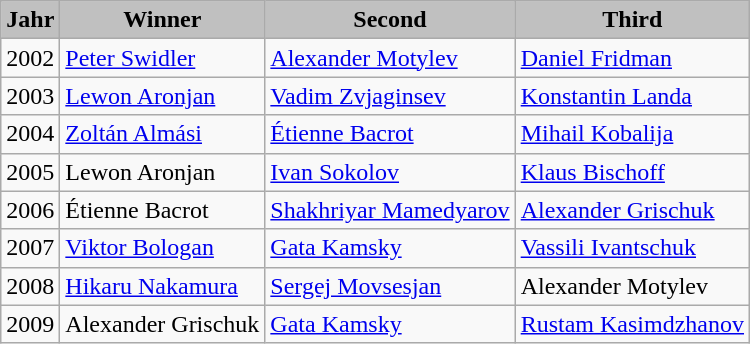<table class="wikitable" style="margin-bottom: 10px;">
<tr>
<th style="background:#C0C0C0">Jahr</th>
<th style="background:#C0C0C0">Winner</th>
<th style="background: rgb(192, 192, 192);">Second</th>
<th style="background:#C0C0C0">Third</th>
</tr>
<tr>
<td>2002</td>
<td><a href='#'>Peter Swidler</a></td>
<td><a href='#'>Alexander Motylev</a></td>
<td><a href='#'>Daniel Fridman</a></td>
</tr>
<tr>
<td>2003</td>
<td><a href='#'>Lewon Aronjan</a></td>
<td><a href='#'>Vadim Zvjaginsev</a></td>
<td><a href='#'>Konstantin Landa</a></td>
</tr>
<tr>
<td>2004</td>
<td><a href='#'>Zoltán Almási</a></td>
<td><a href='#'>Étienne Bacrot</a></td>
<td><a href='#'>Mihail Kobalija</a></td>
</tr>
<tr>
<td>2005</td>
<td>Lewon Aronjan</td>
<td><a href='#'>Ivan Sokolov</a></td>
<td><a href='#'>Klaus Bischoff</a></td>
</tr>
<tr>
<td>2006</td>
<td>Étienne Bacrot</td>
<td><a href='#'>Shakhriyar Mamedyarov</a></td>
<td><a href='#'>Alexander Grischuk</a></td>
</tr>
<tr>
<td>2007</td>
<td><a href='#'>Viktor Bologan</a></td>
<td><a href='#'>Gata Kamsky</a></td>
<td><a href='#'>Vassili Ivantschuk</a></td>
</tr>
<tr>
<td>2008</td>
<td><a href='#'>Hikaru Nakamura</a></td>
<td><a href='#'>Sergej Movsesjan</a></td>
<td>Alexander Motylev</td>
</tr>
<tr>
<td>2009</td>
<td>Alexander Grischuk</td>
<td><a href='#'>Gata Kamsky</a></td>
<td><a href='#'>Rustam Kasimdzhanov</a></td>
</tr>
</table>
